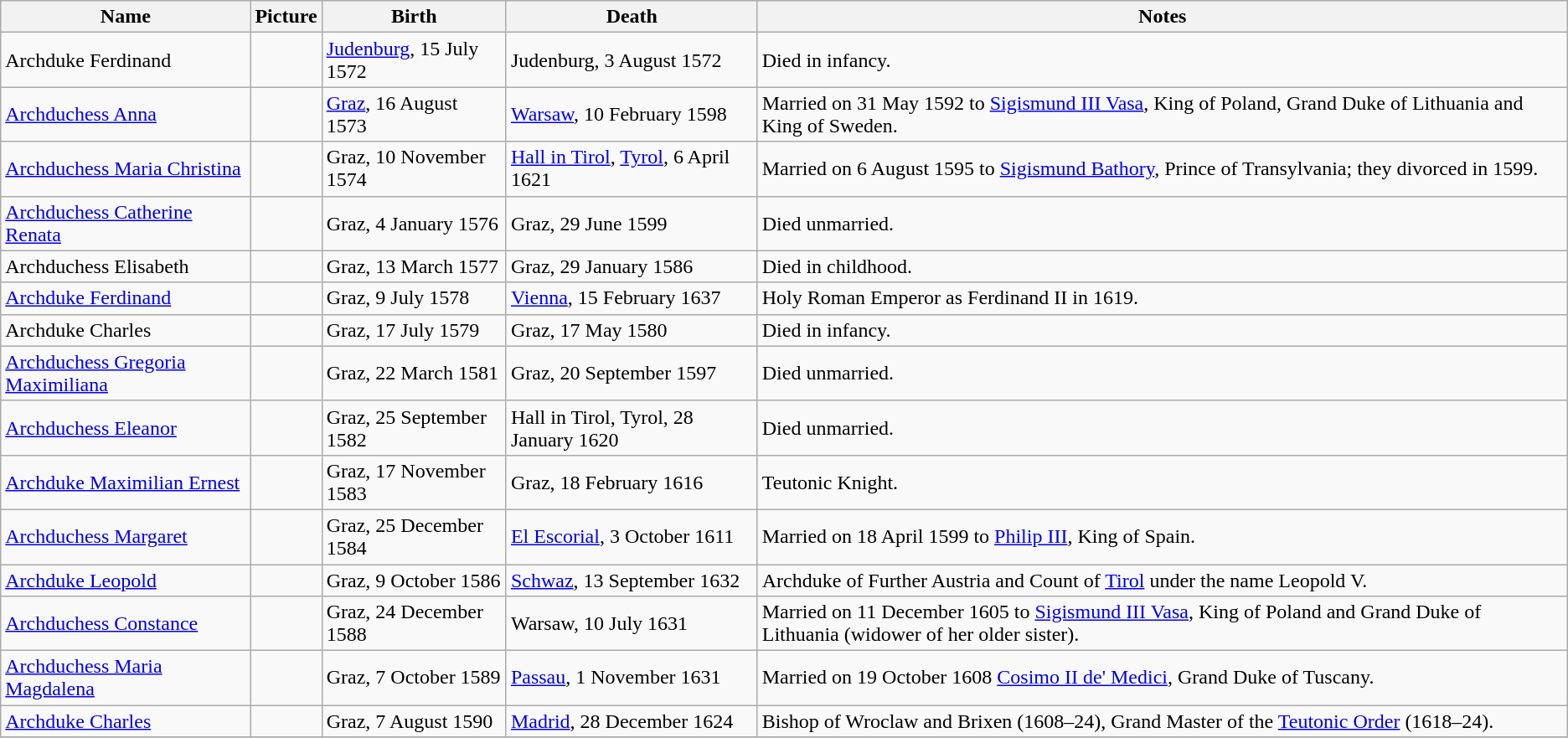<table class="wikitable">
<tr>
<th>Name</th>
<th>Picture</th>
<th>Birth</th>
<th>Death</th>
<th>Notes</th>
</tr>
<tr>
<td>Archduke Ferdinand</td>
<td></td>
<td><a href='#'>Judenburg</a>, 15 July 1572</td>
<td>Judenburg, 3 August 1572</td>
<td>Died in infancy.</td>
</tr>
<tr>
<td><a href='#'>Archduchess Anna</a></td>
<td></td>
<td><a href='#'>Graz</a>, 16 August 1573</td>
<td><a href='#'>Warsaw</a>, 10 February 1598</td>
<td>Married on 31 May 1592 to <a href='#'>Sigismund III Vasa</a>, King of Poland, Grand Duke of Lithuania and King of Sweden.</td>
</tr>
<tr>
<td><a href='#'>Archduchess Maria Christina</a></td>
<td></td>
<td>Graz, 10 November 1574</td>
<td><a href='#'>Hall in Tirol</a>, <a href='#'>Tyrol</a>, 6 April 1621</td>
<td>Married on 6 August 1595 to <a href='#'>Sigismund Bathory</a>, Prince of Transylvania; they divorced in 1599.</td>
</tr>
<tr>
<td><a href='#'>Archduchess Catherine Renata</a></td>
<td></td>
<td>Graz, 4 January 1576</td>
<td>Graz, 29 June 1599</td>
<td>Died unmarried.</td>
</tr>
<tr>
<td>Archduchess Elisabeth</td>
<td></td>
<td>Graz, 13 March 1577</td>
<td>Graz, 29 January 1586</td>
<td>Died in childhood.</td>
</tr>
<tr>
<td><a href='#'>Archduke Ferdinand</a></td>
<td></td>
<td>Graz, 9 July 1578</td>
<td><a href='#'>Vienna</a>, 15 February 1637</td>
<td>Holy Roman Emperor as Ferdinand II in 1619.</td>
</tr>
<tr>
<td>Archduke Charles</td>
<td></td>
<td>Graz, 17 July 1579</td>
<td>Graz, 17 May 1580</td>
<td>Died in infancy.</td>
</tr>
<tr>
<td><a href='#'>Archduchess Gregoria Maximiliana</a></td>
<td></td>
<td>Graz, 22 March 1581</td>
<td>Graz, 20 September 1597</td>
<td>Died unmarried.</td>
</tr>
<tr>
<td><a href='#'>Archduchess Eleanor</a></td>
<td></td>
<td>Graz, 25 September 1582</td>
<td>Hall in Tirol, Tyrol, 28 January 1620</td>
<td>Died unmarried.</td>
</tr>
<tr>
<td><a href='#'>Archduke Maximilian Ernest</a></td>
<td></td>
<td>Graz, 17 November 1583</td>
<td>Graz, 18 February 1616</td>
<td>Teutonic Knight.</td>
</tr>
<tr>
<td><a href='#'>Archduchess Margaret</a></td>
<td></td>
<td>Graz, 25 December 1584</td>
<td><a href='#'>El Escorial</a>, 3 October 1611</td>
<td>Married on 18 April 1599 to <a href='#'>Philip III</a>, King of Spain.</td>
</tr>
<tr>
<td><a href='#'>Archduke Leopold</a></td>
<td></td>
<td>Graz, 9 October 1586</td>
<td><a href='#'>Schwaz</a>, 13 September 1632</td>
<td>Archduke of Further Austria and Count of <a href='#'>Tirol</a> under the name Leopold V.</td>
</tr>
<tr>
<td><a href='#'>Archduchess Constance</a></td>
<td></td>
<td>Graz, 24 December 1588</td>
<td>Warsaw, 10 July 1631</td>
<td>Married on 11 December 1605 to <a href='#'>Sigismund III Vasa</a>, King of Poland and Grand Duke of Lithuania (widower of her older sister).</td>
</tr>
<tr>
<td><a href='#'>Archduchess Maria Magdalena</a></td>
<td></td>
<td>Graz, 7 October 1589</td>
<td><a href='#'>Passau</a>, 1 November 1631</td>
<td>Married on 19 October 1608 <a href='#'>Cosimo II de' Medici</a>, Grand Duke of Tuscany.</td>
</tr>
<tr>
<td><a href='#'>Archduke Charles</a></td>
<td></td>
<td>Graz, 7 August 1590</td>
<td><a href='#'>Madrid</a>, 28 December 1624</td>
<td>Bishop of Wroclaw and Brixen (1608–24), Grand Master of the <a href='#'>Teutonic Order</a> (1618–24).</td>
</tr>
<tr>
</tr>
</table>
